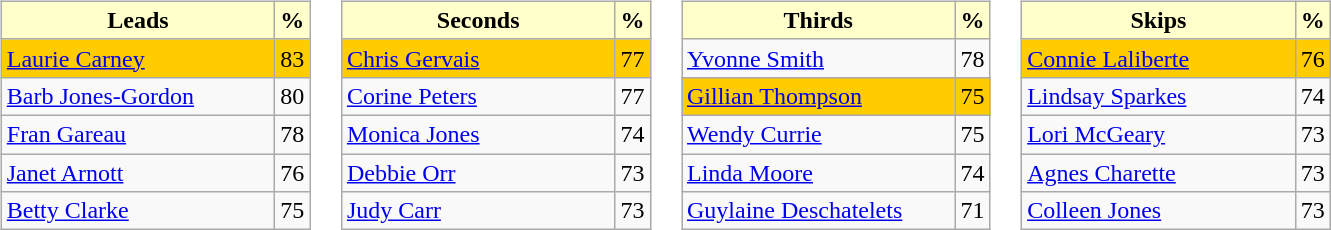<table>
<tr>
<td valign=top><br><table class="wikitable">
<tr>
<th style="background:#ffc; width:175px;">Leads</th>
<th style="background:#ffc;">%</th>
</tr>
<tr bgcolor=#FFCC00>
<td> <a href='#'>Laurie Carney</a></td>
<td>83</td>
</tr>
<tr>
<td> <a href='#'>Barb Jones-Gordon</a></td>
<td>80</td>
</tr>
<tr>
<td> <a href='#'>Fran Gareau</a></td>
<td>78</td>
</tr>
<tr>
<td> <a href='#'>Janet Arnott</a></td>
<td>76</td>
</tr>
<tr>
<td> <a href='#'>Betty Clarke</a></td>
<td>75</td>
</tr>
</table>
</td>
<td valign=top><br><table class="wikitable">
<tr>
<th style="background:#ffc; width:175px;">Seconds</th>
<th style="background:#ffc;">%</th>
</tr>
<tr bgcolor=#FFCC00>
<td> <a href='#'>Chris Gervais</a></td>
<td>77</td>
</tr>
<tr>
<td> <a href='#'>Corine Peters</a></td>
<td>77</td>
</tr>
<tr>
<td> <a href='#'>Monica Jones</a></td>
<td>74</td>
</tr>
<tr>
<td> <a href='#'>Debbie Orr</a></td>
<td>73</td>
</tr>
<tr>
<td> <a href='#'>Judy Carr</a></td>
<td>73</td>
</tr>
</table>
</td>
<td valign=top><br><table class="wikitable">
<tr>
<th style="background:#ffc; width:175px;">Thirds</th>
<th style="background:#ffc;">%</th>
</tr>
<tr>
<td> <a href='#'>Yvonne Smith</a></td>
<td>78</td>
</tr>
<tr bgcolor=#FFCC00>
<td> <a href='#'>Gillian Thompson</a></td>
<td>75</td>
</tr>
<tr>
<td> <a href='#'>Wendy Currie</a></td>
<td>75</td>
</tr>
<tr>
<td> <a href='#'>Linda Moore</a></td>
<td>74</td>
</tr>
<tr>
<td> <a href='#'>Guylaine Deschatelets</a></td>
<td>71</td>
</tr>
</table>
</td>
<td valign=top><br><table class="wikitable">
<tr>
<th style="background:#ffc; width:175px;">Skips</th>
<th style="background:#ffc;">%</th>
</tr>
<tr bgcolor=#FFCC00>
<td> <a href='#'>Connie Laliberte</a></td>
<td>76</td>
</tr>
<tr>
<td> <a href='#'>Lindsay Sparkes</a></td>
<td>74</td>
</tr>
<tr>
<td> <a href='#'>Lori McGeary</a></td>
<td>73</td>
</tr>
<tr>
<td> <a href='#'>Agnes Charette</a></td>
<td>73</td>
</tr>
<tr>
<td> <a href='#'>Colleen Jones</a></td>
<td>73</td>
</tr>
</table>
</td>
</tr>
</table>
